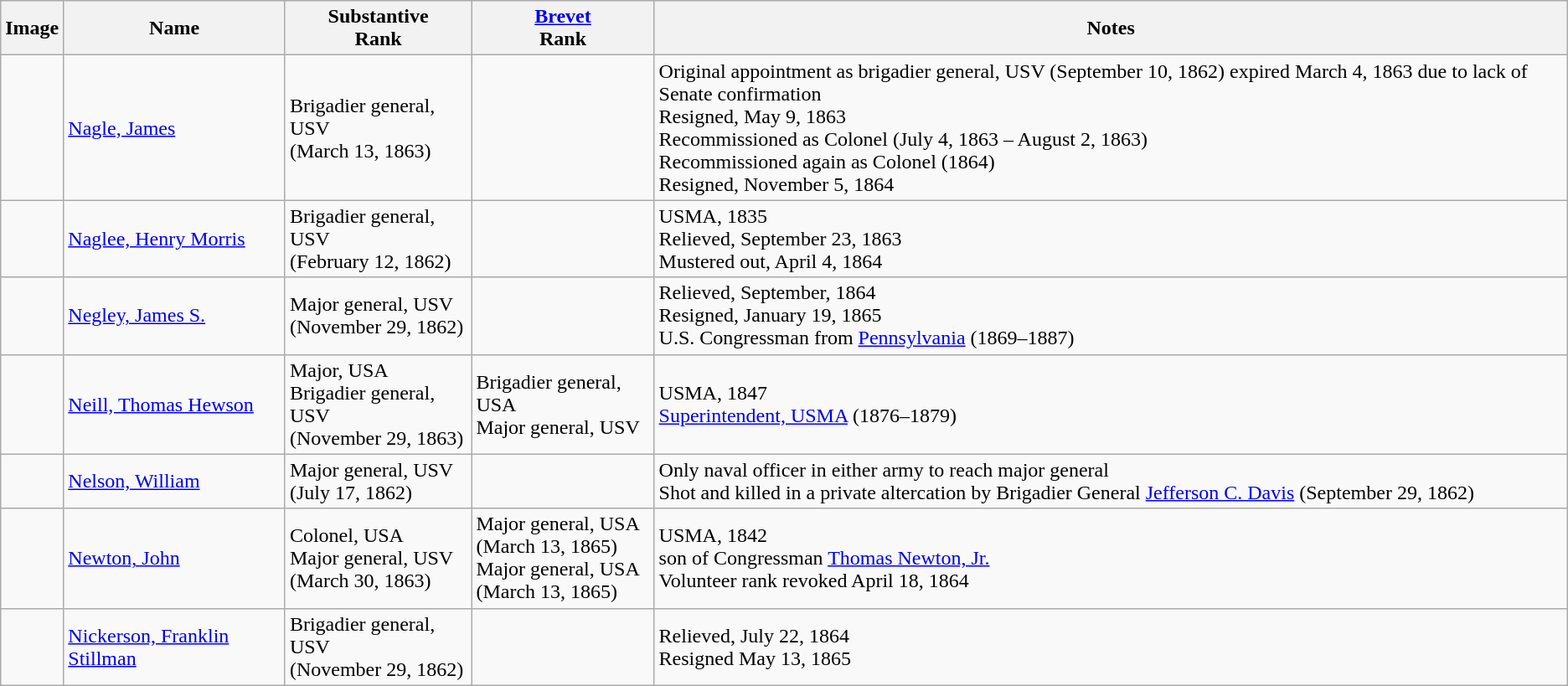<table class="wikitable sortable">
<tr>
<th class="unsortable">Image</th>
<th>Name</th>
<th>Substantive<br>Rank</th>
<th><a href='#'>Brevet</a><br>Rank</th>
<th class="unsortable">Notes</th>
</tr>
<tr>
<td></td>
<td><a href='#'>Nagle, James</a></td>
<td>Brigadier general, USV<br>(March 13, 1863)</td>
<td></td>
<td>Original appointment as brigadier general, USV (September 10, 1862) expired March 4, 1863 due to lack of Senate confirmation<br>Resigned, May 9, 1863<br>Recommissioned as Colonel (July 4, 1863 – August 2, 1863)<br>Recommissioned again as Colonel (1864)<br>Resigned, November 5, 1864</td>
</tr>
<tr>
<td></td>
<td><a href='#'>Naglee, Henry Morris</a></td>
<td>Brigadier general, USV<br>(February 12, 1862)</td>
<td></td>
<td>USMA, 1835<br>Relieved, September 23, 1863<br>Mustered out, April 4, 1864</td>
</tr>
<tr>
<td></td>
<td><a href='#'>Negley, James S.</a></td>
<td>Major general, USV<br>(November 29, 1862)</td>
<td></td>
<td>Relieved, September, 1864<br>Resigned, January 19, 1865<br>U.S. Congressman from <a href='#'>Pennsylvania</a> (1869–1887)</td>
</tr>
<tr>
<td></td>
<td><a href='#'>Neill, Thomas Hewson</a></td>
<td>Major, USA<br>Brigadier general, USV<br>(November 29, 1863)</td>
<td>Brigadier general, USA<br>Major general, USV</td>
<td>USMA, 1847<br><a href='#'>Superintendent, USMA</a> (1876–1879)</td>
</tr>
<tr>
<td></td>
<td><a href='#'>Nelson, William</a></td>
<td>Major general, USV<br>(July 17, 1862)</td>
<td></td>
<td>Only naval officer in either army to reach major general<br>Shot and killed in a private altercation by Brigadier General <a href='#'>Jefferson C. Davis</a> (September 29, 1862)</td>
</tr>
<tr>
<td></td>
<td><a href='#'>Newton, John</a></td>
<td>Colonel, USA<br>Major general, USV<br>(March 30, 1863)</td>
<td>Major general, USA<br>(March 13, 1865)<br>Major general, USA<br>(March 13, 1865)</td>
<td>USMA, 1842<br>son of Congressman <a href='#'>Thomas Newton, Jr.</a><br>Volunteer rank revoked April 18, 1864</td>
</tr>
<tr>
<td></td>
<td><a href='#'>Nickerson, Franklin Stillman</a></td>
<td>Brigadier general, USV<br>(November 29, 1862)</td>
<td></td>
<td>Relieved, July 22, 1864<br>Resigned May 13, 1865</td>
</tr>
</table>
